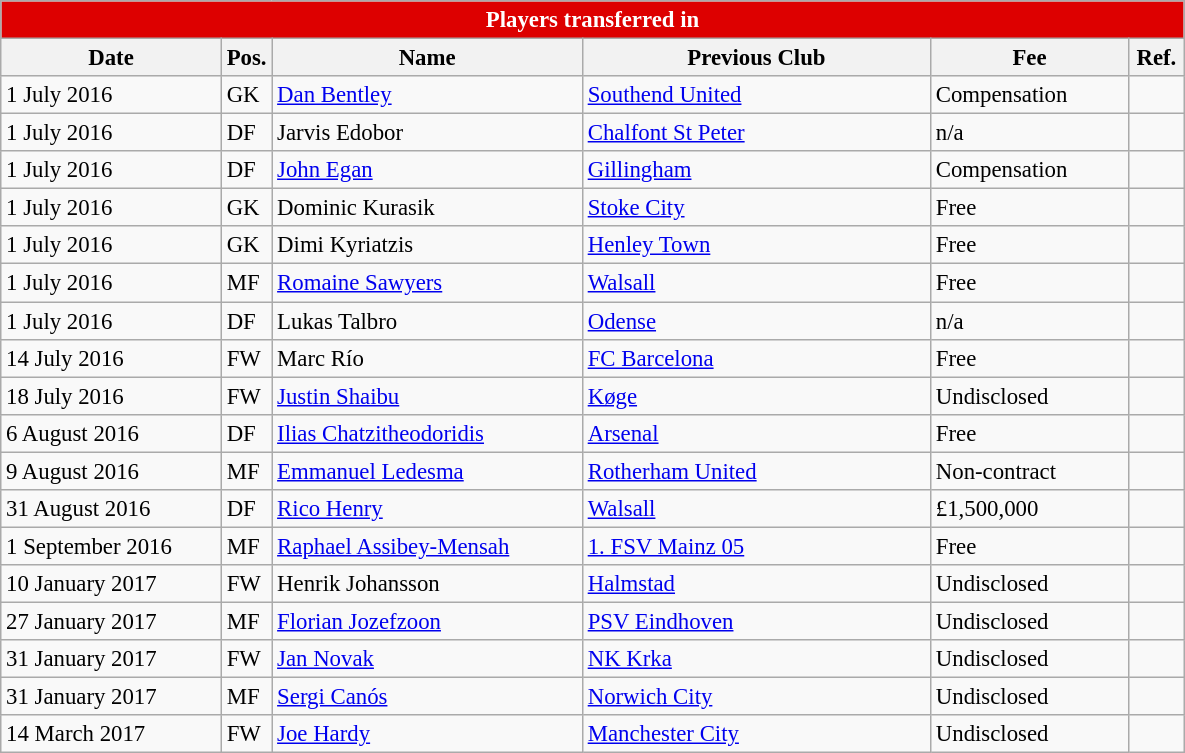<table class="wikitable" style="font-size:95%;">
<tr>
<th colspan="6" style="background:#d00; color:white; text-align:center;">Players transferred in</th>
</tr>
<tr>
<th style="width:140px;">Date</th>
<th style="width:25px;">Pos.</th>
<th style="width:200px;">Name</th>
<th style="width:225px;">Previous Club</th>
<th style="width:125px;">Fee</th>
<th style="width:30px;">Ref.</th>
</tr>
<tr>
<td>1 July 2016</td>
<td>GK</td>
<td> <a href='#'>Dan Bentley</a></td>
<td> <a href='#'>Southend United</a></td>
<td>Compensation</td>
<td></td>
</tr>
<tr>
<td>1 July 2016</td>
<td>DF</td>
<td> Jarvis Edobor</td>
<td> <a href='#'>Chalfont St Peter</a></td>
<td>n/a</td>
<td></td>
</tr>
<tr>
<td>1 July 2016</td>
<td>DF</td>
<td> <a href='#'>John Egan</a></td>
<td> <a href='#'>Gillingham</a></td>
<td>Compensation</td>
<td></td>
</tr>
<tr>
<td>1 July 2016</td>
<td>GK</td>
<td> Dominic Kurasik</td>
<td> <a href='#'>Stoke City</a></td>
<td>Free</td>
<td></td>
</tr>
<tr>
<td>1 July 2016</td>
<td>GK</td>
<td> Dimi Kyriatzis</td>
<td> <a href='#'>Henley Town</a></td>
<td>Free</td>
<td></td>
</tr>
<tr>
<td>1 July 2016</td>
<td>MF</td>
<td> <a href='#'>Romaine Sawyers</a></td>
<td> <a href='#'>Walsall</a></td>
<td>Free</td>
<td></td>
</tr>
<tr>
<td>1 July 2016</td>
<td>DF</td>
<td> Lukas Talbro</td>
<td> <a href='#'>Odense</a></td>
<td>n/a</td>
<td></td>
</tr>
<tr>
<td>14 July 2016</td>
<td>FW</td>
<td> Marc Río</td>
<td> <a href='#'>FC Barcelona</a></td>
<td>Free</td>
<td></td>
</tr>
<tr>
<td>18 July 2016</td>
<td>FW</td>
<td> <a href='#'>Justin Shaibu</a></td>
<td> <a href='#'>Køge</a></td>
<td>Undisclosed</td>
<td></td>
</tr>
<tr>
<td>6 August 2016</td>
<td>DF</td>
<td> <a href='#'>Ilias Chatzitheodoridis</a></td>
<td> <a href='#'>Arsenal</a></td>
<td>Free</td>
<td></td>
</tr>
<tr>
<td>9 August 2016</td>
<td>MF</td>
<td> <a href='#'>Emmanuel Ledesma</a></td>
<td> <a href='#'>Rotherham United</a></td>
<td>Non-contract</td>
<td></td>
</tr>
<tr>
<td>31 August 2016</td>
<td>DF</td>
<td> <a href='#'>Rico Henry</a></td>
<td> <a href='#'>Walsall</a></td>
<td>£1,500,000</td>
<td></td>
</tr>
<tr>
<td>1 September 2016</td>
<td>MF</td>
<td> <a href='#'>Raphael Assibey-Mensah</a></td>
<td> <a href='#'>1. FSV Mainz 05</a></td>
<td>Free</td>
<td></td>
</tr>
<tr>
<td>10 January 2017</td>
<td>FW</td>
<td> Henrik Johansson</td>
<td> <a href='#'>Halmstad</a></td>
<td>Undisclosed</td>
<td></td>
</tr>
<tr>
<td>27 January 2017</td>
<td>MF</td>
<td> <a href='#'>Florian Jozefzoon</a></td>
<td> <a href='#'>PSV Eindhoven</a></td>
<td>Undisclosed</td>
<td></td>
</tr>
<tr>
<td>31 January 2017</td>
<td>FW</td>
<td> <a href='#'>Jan Novak</a></td>
<td> <a href='#'>NK Krka</a></td>
<td>Undisclosed</td>
<td></td>
</tr>
<tr>
<td>31 January 2017</td>
<td>MF</td>
<td> <a href='#'>Sergi Canós</a></td>
<td> <a href='#'>Norwich City</a></td>
<td>Undisclosed</td>
<td></td>
</tr>
<tr>
<td>14 March 2017</td>
<td>FW</td>
<td> <a href='#'>Joe Hardy</a></td>
<td> <a href='#'>Manchester City</a></td>
<td>Undisclosed</td>
<td></td>
</tr>
</table>
